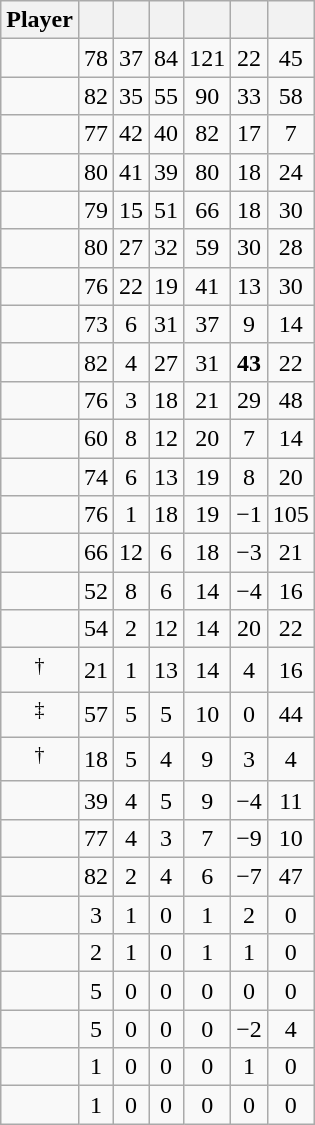<table class="wikitable sortable" style="text-align:center;">
<tr>
<th>Player</th>
<th></th>
<th></th>
<th></th>
<th></th>
<th data-sort-type="number"></th>
<th></th>
</tr>
<tr>
<td></td>
<td>78</td>
<td>37</td>
<td>84</td>
<td>121</td>
<td>22</td>
<td>45</td>
</tr>
<tr>
<td></td>
<td>82</td>
<td>35</td>
<td>55</td>
<td>90</td>
<td>33</td>
<td>58</td>
</tr>
<tr>
<td></td>
<td>77</td>
<td>42</td>
<td>40</td>
<td>82</td>
<td>17</td>
<td>7</td>
</tr>
<tr>
<td></td>
<td>80</td>
<td>41</td>
<td>39</td>
<td>80</td>
<td>18</td>
<td>24</td>
</tr>
<tr>
<td></td>
<td>79</td>
<td>15</td>
<td>51</td>
<td>66</td>
<td>18</td>
<td>30</td>
</tr>
<tr>
<td></td>
<td>80</td>
<td>27</td>
<td>32</td>
<td>59</td>
<td>30</td>
<td>28</td>
</tr>
<tr>
<td></td>
<td>76</td>
<td>22</td>
<td>19</td>
<td>41</td>
<td>13</td>
<td>30</td>
</tr>
<tr>
<td></td>
<td>73</td>
<td>6</td>
<td>31</td>
<td>37</td>
<td>9</td>
<td>14</td>
</tr>
<tr>
<td></td>
<td>82</td>
<td>4</td>
<td>27</td>
<td>31</td>
<td><strong>43</strong></td>
<td>22</td>
</tr>
<tr>
<td></td>
<td>76</td>
<td>3</td>
<td>18</td>
<td>21</td>
<td>29</td>
<td>48</td>
</tr>
<tr>
<td></td>
<td>60</td>
<td>8</td>
<td>12</td>
<td>20</td>
<td>7</td>
<td>14</td>
</tr>
<tr>
<td></td>
<td>74</td>
<td>6</td>
<td>13</td>
<td>19</td>
<td>8</td>
<td>20</td>
</tr>
<tr>
<td></td>
<td>76</td>
<td>1</td>
<td>18</td>
<td>19</td>
<td>−1</td>
<td>105</td>
</tr>
<tr>
<td></td>
<td>66</td>
<td>12</td>
<td>6</td>
<td>18</td>
<td>−3</td>
<td>21</td>
</tr>
<tr>
<td></td>
<td>52</td>
<td>8</td>
<td>6</td>
<td>14</td>
<td>−4</td>
<td>16</td>
</tr>
<tr>
<td></td>
<td>54</td>
<td>2</td>
<td>12</td>
<td>14</td>
<td>20</td>
<td>22</td>
</tr>
<tr>
<td><sup>†</sup></td>
<td>21</td>
<td>1</td>
<td>13</td>
<td>14</td>
<td>4</td>
<td>16</td>
</tr>
<tr>
<td><sup>‡</sup></td>
<td>57</td>
<td>5</td>
<td>5</td>
<td>10</td>
<td>0</td>
<td>44</td>
</tr>
<tr>
<td><sup>†</sup></td>
<td>18</td>
<td>5</td>
<td>4</td>
<td>9</td>
<td>3</td>
<td>4</td>
</tr>
<tr>
<td></td>
<td>39</td>
<td>4</td>
<td>5</td>
<td>9</td>
<td>−4</td>
<td>11</td>
</tr>
<tr>
<td></td>
<td>77</td>
<td>4</td>
<td>3</td>
<td>7</td>
<td>−9</td>
<td>10</td>
</tr>
<tr>
<td></td>
<td>82</td>
<td>2</td>
<td>4</td>
<td>6</td>
<td>−7</td>
<td>47</td>
</tr>
<tr>
<td></td>
<td>3</td>
<td>1</td>
<td>0</td>
<td>1</td>
<td>2</td>
<td>0</td>
</tr>
<tr>
<td></td>
<td>2</td>
<td>1</td>
<td>0</td>
<td>1</td>
<td>1</td>
<td>0</td>
</tr>
<tr>
<td></td>
<td>5</td>
<td>0</td>
<td>0</td>
<td>0</td>
<td>0</td>
<td>0</td>
</tr>
<tr>
<td></td>
<td>5</td>
<td>0</td>
<td>0</td>
<td>0</td>
<td>−2</td>
<td>4</td>
</tr>
<tr>
<td></td>
<td>1</td>
<td>0</td>
<td>0</td>
<td>0</td>
<td>1</td>
<td>0</td>
</tr>
<tr>
<td></td>
<td>1</td>
<td>0</td>
<td>0</td>
<td>0</td>
<td>0</td>
<td>0</td>
</tr>
</table>
